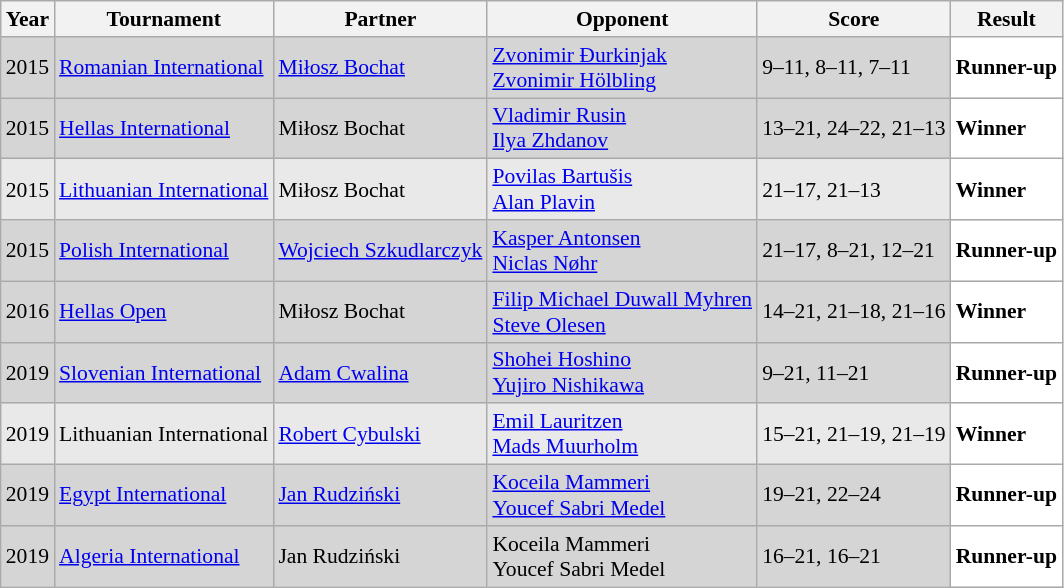<table class="sortable wikitable" style="font-size: 90%;">
<tr>
<th>Year</th>
<th>Tournament</th>
<th>Partner</th>
<th>Opponent</th>
<th>Score</th>
<th>Result</th>
</tr>
<tr style="background:#D5D5D5">
<td align="center">2015</td>
<td align="left"><a href='#'>Romanian International</a></td>
<td align="left"> <a href='#'>Miłosz Bochat</a></td>
<td align="left"> <a href='#'>Zvonimir Đurkinjak</a> <br>  <a href='#'>Zvonimir Hölbling</a></td>
<td align="left">9–11, 8–11, 7–11</td>
<td style="text-align:left; background:white"> <strong>Runner-up</strong></td>
</tr>
<tr style="background:#D5D5D5">
<td align="center">2015</td>
<td align="left"><a href='#'>Hellas International</a></td>
<td align="left"> Miłosz Bochat</td>
<td align="left"> <a href='#'>Vladimir Rusin</a> <br>  <a href='#'>Ilya Zhdanov</a></td>
<td align="left">13–21, 24–22, 21–13</td>
<td style="text-align:left; background:white"> <strong>Winner</strong></td>
</tr>
<tr style="background:#E9E9E9">
<td align="center">2015</td>
<td align="left"><a href='#'>Lithuanian International</a></td>
<td align="left"> Miłosz Bochat</td>
<td align="left"> <a href='#'>Povilas Bartušis</a> <br>  <a href='#'>Alan Plavin</a></td>
<td align="left">21–17, 21–13</td>
<td style="text-align:left; background:white"> <strong>Winner</strong></td>
</tr>
<tr style="background:#D5D5D5">
<td align="center">2015</td>
<td align="left"><a href='#'>Polish International</a></td>
<td align="left"> <a href='#'>Wojciech Szkudlarczyk</a></td>
<td align="left"> <a href='#'>Kasper Antonsen</a> <br>  <a href='#'>Niclas Nøhr</a></td>
<td align="left">21–17, 8–21, 12–21</td>
<td style="text-align:left; background:white"> <strong>Runner-up</strong></td>
</tr>
<tr style="background:#D5D5D5">
<td align="center">2016</td>
<td align="left"><a href='#'>Hellas Open</a></td>
<td align="left">  Miłosz Bochat</td>
<td align="left"> <a href='#'>Filip Michael Duwall Myhren</a> <br>  <a href='#'>Steve Olesen</a></td>
<td align="left">14–21, 21–18, 21–16</td>
<td style="text-align:left; background:white"> <strong>Winner</strong></td>
</tr>
<tr style="background:#D5D5D5">
<td align="center">2019</td>
<td align="left"><a href='#'>Slovenian International</a></td>
<td align="left"> <a href='#'>Adam Cwalina</a></td>
<td align="left"> <a href='#'>Shohei Hoshino</a> <br>  <a href='#'>Yujiro Nishikawa</a></td>
<td align="left">9–21, 11–21</td>
<td style="text-align:left; background:white"> <strong>Runner-up</strong></td>
</tr>
<tr style="background:#E9E9E9">
<td align="center">2019</td>
<td align="left">Lithuanian International</td>
<td align="left"> <a href='#'>Robert Cybulski</a></td>
<td align="left"> <a href='#'>Emil Lauritzen</a> <br>  <a href='#'>Mads Muurholm</a></td>
<td align="left">15–21, 21–19, 21–19</td>
<td style="text-align:left; background:white"> <strong>Winner</strong></td>
</tr>
<tr style="background:#D5D5D5">
<td align="center">2019</td>
<td align="left"><a href='#'>Egypt International</a></td>
<td align="left"> <a href='#'>Jan Rudziński</a></td>
<td align="left"> <a href='#'>Koceila Mammeri</a> <br>  <a href='#'>Youcef Sabri Medel</a></td>
<td align="left">19–21, 22–24</td>
<td style="text-align:left; background:white"> <strong>Runner-up</strong></td>
</tr>
<tr style="background:#D5D5D5">
<td align="center">2019</td>
<td align="left"><a href='#'>Algeria International</a></td>
<td align="left"> Jan Rudziński</td>
<td align="left"> Koceila Mammeri <br>  Youcef Sabri Medel</td>
<td align="left">16–21, 16–21</td>
<td style="text-align:left; background:white"> <strong>Runner-up</strong></td>
</tr>
</table>
